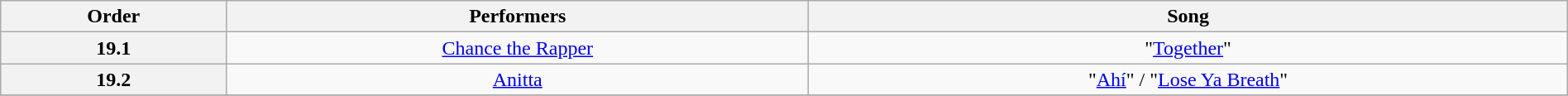<table class="wikitable" style="text-align:center; width:100%">
<tr>
<th>Order</th>
<th>Performers</th>
<th>Song</th>
</tr>
<tr>
<th>19.1</th>
<td><a href='#'>Chance the Rapper</a></td>
<td>"<a href='#'>Together</a>"</td>
</tr>
<tr>
<th>19.2</th>
<td><a href='#'>Anitta</a></td>
<td>"<a href='#'>Ahí</a>" / "<a href='#'>Lose Ya Breath</a>"</td>
</tr>
<tr>
</tr>
</table>
